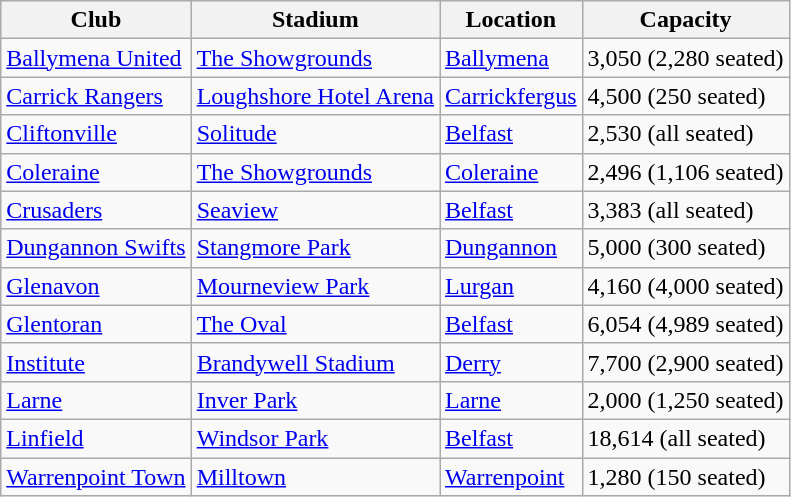<table class="wikitable sortable">
<tr>
<th>Club</th>
<th>Stadium</th>
<th>Location</th>
<th>Capacity</th>
</tr>
<tr>
<td><a href='#'>Ballymena United</a></td>
<td><a href='#'>The Showgrounds</a></td>
<td><a href='#'>Ballymena</a></td>
<td>3,050 (2,280 seated)</td>
</tr>
<tr>
<td><a href='#'>Carrick Rangers</a></td>
<td><a href='#'>Loughshore Hotel Arena</a></td>
<td><a href='#'>Carrickfergus</a></td>
<td>4,500 (250 seated)</td>
</tr>
<tr>
<td><a href='#'>Cliftonville</a></td>
<td><a href='#'>Solitude</a></td>
<td><a href='#'>Belfast</a></td>
<td>2,530 (all seated)</td>
</tr>
<tr>
<td><a href='#'>Coleraine</a></td>
<td><a href='#'>The Showgrounds</a></td>
<td><a href='#'>Coleraine</a></td>
<td>2,496 (1,106 seated)</td>
</tr>
<tr>
<td><a href='#'>Crusaders</a></td>
<td><a href='#'>Seaview</a></td>
<td><a href='#'>Belfast</a></td>
<td>3,383 (all seated)</td>
</tr>
<tr>
<td><a href='#'>Dungannon Swifts</a></td>
<td><a href='#'>Stangmore Park</a></td>
<td><a href='#'>Dungannon</a></td>
<td>5,000 (300 seated)</td>
</tr>
<tr>
<td><a href='#'>Glenavon</a></td>
<td><a href='#'>Mourneview Park</a></td>
<td><a href='#'>Lurgan</a></td>
<td>4,160 (4,000 seated)</td>
</tr>
<tr>
<td><a href='#'>Glentoran</a></td>
<td><a href='#'>The Oval</a></td>
<td><a href='#'>Belfast</a></td>
<td>6,054 (4,989 seated)</td>
</tr>
<tr>
<td><a href='#'>Institute</a></td>
<td><a href='#'>Brandywell Stadium</a></td>
<td><a href='#'>Derry</a></td>
<td>7,700 (2,900 seated)</td>
</tr>
<tr>
<td><a href='#'>Larne</a></td>
<td><a href='#'>Inver Park</a></td>
<td><a href='#'>Larne</a></td>
<td>2,000 (1,250 seated)</td>
</tr>
<tr>
<td><a href='#'>Linfield</a></td>
<td><a href='#'>Windsor Park</a></td>
<td><a href='#'>Belfast</a></td>
<td>18,614 (all seated)</td>
</tr>
<tr>
<td><a href='#'>Warrenpoint Town</a></td>
<td><a href='#'>Milltown</a></td>
<td><a href='#'>Warrenpoint</a></td>
<td>1,280 (150 seated)</td>
</tr>
</table>
